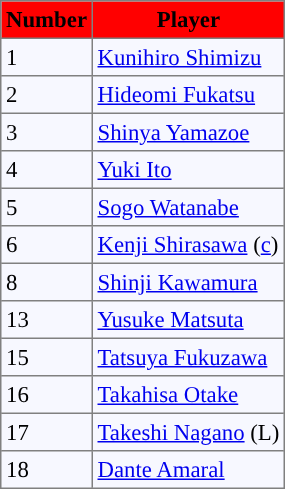<table bgcolor="#f7f8ff" cellpadding="3" cellspacing="0" border="1" style="font-size: 95%; border: gray solid 1px; border-collapse: collapse;">
<tr bgcolor="#ff0000">
<td align=center><strong>Number</strong></td>
<td align=center><strong>Player</strong></td>
</tr>
<tr align="left">
<td>1</td>
<td> <a href='#'>Kunihiro Shimizu</a></td>
</tr>
<tr align=left>
<td>2</td>
<td> <a href='#'>Hideomi Fukatsu</a></td>
</tr>
<tr align="left">
<td>3</td>
<td> <a href='#'>Shinya Yamazoe</a></td>
</tr>
<tr align="left">
<td>4</td>
<td> <a href='#'>Yuki Ito</a></td>
</tr>
<tr align="left">
<td>5</td>
<td> <a href='#'>Sogo Watanabe</a></td>
</tr>
<tr align="left">
<td>6</td>
<td> <a href='#'>Kenji Shirasawa</a> (<a href='#'>c</a>)</td>
</tr>
<tr align="left">
<td>8</td>
<td> <a href='#'>Shinji Kawamura</a></td>
</tr>
<tr align="left">
<td>13</td>
<td> <a href='#'>Yusuke Matsuta</a></td>
</tr>
<tr align="left">
<td>15</td>
<td> <a href='#'>Tatsuya Fukuzawa</a></td>
</tr>
<tr align="left">
<td>16</td>
<td> <a href='#'>Takahisa Otake</a></td>
</tr>
<tr align="left">
<td>17</td>
<td> <a href='#'>Takeshi Nagano</a> (L)</td>
</tr>
<tr align="left">
<td>18</td>
<td> <a href='#'>Dante Amaral</a></td>
</tr>
</table>
